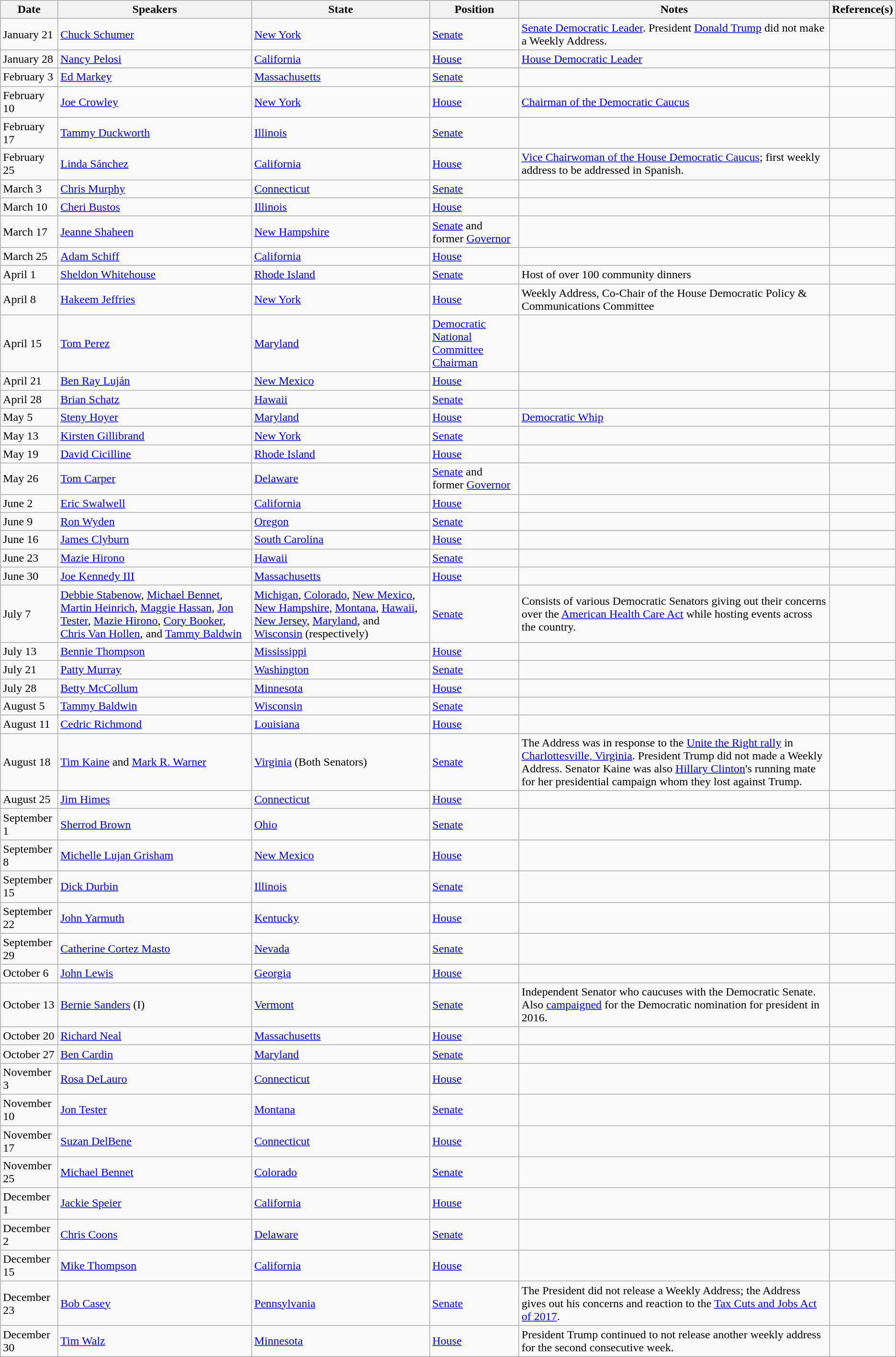<table class="wikitable sortable mw-collapsible mw-collapsed">
<tr>
<th style="text-align: center;">Date</th>
<th style="text-align: center;">Speakers</th>
<th style="text-align: center;">State</th>
<th style="text-align: center;">Position</th>
<th style="text-align: center;">Notes</th>
<th style="text-align: center;">Reference(s)</th>
</tr>
<tr>
<td>January 21</td>
<td><a href='#'>Chuck Schumer</a></td>
<td><a href='#'>New York</a></td>
<td><a href='#'>Senate</a></td>
<td><a href='#'>Senate Democratic Leader</a>. President <a href='#'>Donald Trump</a> did not make a Weekly Address.</td>
<td></td>
</tr>
<tr>
<td>January 28</td>
<td><a href='#'>Nancy Pelosi</a></td>
<td><a href='#'>California</a></td>
<td><a href='#'>House</a></td>
<td><a href='#'>House Democratic Leader</a></td>
<td></td>
</tr>
<tr>
<td>February 3</td>
<td><a href='#'>Ed Markey</a></td>
<td><a href='#'>Massachusetts</a></td>
<td><a href='#'>Senate</a></td>
<td></td>
<td></td>
</tr>
<tr>
<td>February 10</td>
<td><a href='#'>Joe Crowley</a></td>
<td><a href='#'>New York</a></td>
<td><a href='#'>House</a></td>
<td><a href='#'>Chairman of the Democratic Caucus</a></td>
<td></td>
</tr>
<tr>
<td>February 17</td>
<td><a href='#'>Tammy Duckworth</a></td>
<td><a href='#'>Illinois</a></td>
<td><a href='#'>Senate</a></td>
<td></td>
<td></td>
</tr>
<tr>
<td>February 25</td>
<td><a href='#'>Linda Sánchez</a></td>
<td><a href='#'>California</a></td>
<td><a href='#'>House</a></td>
<td><a href='#'>Vice Chairwoman of the House Democratic Caucus</a>; first weekly address to be addressed in Spanish.</td>
<td></td>
</tr>
<tr>
<td>March 3</td>
<td><a href='#'>Chris Murphy</a></td>
<td><a href='#'>Connecticut</a></td>
<td><a href='#'>Senate</a></td>
<td></td>
<td></td>
</tr>
<tr>
<td>March 10</td>
<td><a href='#'>Cheri Bustos</a></td>
<td><a href='#'>Illinois</a></td>
<td><a href='#'>House</a></td>
<td></td>
<td></td>
</tr>
<tr>
<td>March 17</td>
<td><a href='#'>Jeanne Shaheen</a></td>
<td><a href='#'>New Hampshire</a></td>
<td><a href='#'>Senate</a> and former <a href='#'>Governor</a></td>
<td></td>
<td></td>
</tr>
<tr>
<td>March 25</td>
<td><a href='#'>Adam Schiff</a></td>
<td><a href='#'>California</a></td>
<td><a href='#'>House</a></td>
<td></td>
<td></td>
</tr>
<tr>
<td>April 1</td>
<td><a href='#'>Sheldon Whitehouse</a></td>
<td><a href='#'>Rhode Island</a></td>
<td><a href='#'>Senate</a></td>
<td>Host of over 100 community dinners</td>
<td></td>
</tr>
<tr>
<td>April 8</td>
<td><a href='#'>Hakeem Jeffries</a></td>
<td><a href='#'>New York</a></td>
<td><a href='#'>House</a></td>
<td>Weekly Address, Co-Chair of the House Democratic Policy & Communications Committee</td>
<td></td>
</tr>
<tr>
<td>April 15</td>
<td><a href='#'>Tom Perez</a></td>
<td><a href='#'>Maryland</a></td>
<td><a href='#'>Democratic National Committee Chairman</a></td>
<td></td>
<td></td>
</tr>
<tr>
<td>April 21</td>
<td><a href='#'>Ben Ray Luján</a></td>
<td><a href='#'>New Mexico</a></td>
<td><a href='#'>House</a></td>
<td></td>
<td></td>
</tr>
<tr>
<td>April 28</td>
<td><a href='#'>Brian Schatz</a></td>
<td><a href='#'>Hawaii</a></td>
<td><a href='#'>Senate</a></td>
<td></td>
<td></td>
</tr>
<tr>
<td>May 5</td>
<td><a href='#'>Steny Hoyer</a></td>
<td><a href='#'>Maryland</a></td>
<td><a href='#'>House</a></td>
<td><a href='#'>Democratic Whip</a></td>
<td></td>
</tr>
<tr>
<td>May 13</td>
<td><a href='#'>Kirsten Gillibrand</a></td>
<td><a href='#'>New York</a></td>
<td><a href='#'>Senate</a></td>
<td></td>
<td></td>
</tr>
<tr>
<td>May 19</td>
<td><a href='#'>David Cicilline</a></td>
<td><a href='#'>Rhode Island</a></td>
<td><a href='#'>House</a></td>
<td></td>
<td></td>
</tr>
<tr>
<td>May 26</td>
<td><a href='#'>Tom Carper</a></td>
<td><a href='#'>Delaware</a></td>
<td><a href='#'>Senate</a> and former <a href='#'>Governor</a></td>
<td></td>
<td></td>
</tr>
<tr>
<td>June 2</td>
<td><a href='#'>Eric Swalwell</a></td>
<td><a href='#'>California</a></td>
<td><a href='#'>House</a></td>
<td></td>
<td></td>
</tr>
<tr>
<td>June 9</td>
<td><a href='#'>Ron Wyden</a></td>
<td><a href='#'>Oregon</a></td>
<td><a href='#'>Senate</a></td>
<td></td>
<td></td>
</tr>
<tr>
<td>June 16</td>
<td><a href='#'>James Clyburn</a></td>
<td><a href='#'>South Carolina</a></td>
<td><a href='#'>House</a></td>
<td></td>
<td></td>
</tr>
<tr>
<td>June 23</td>
<td><a href='#'>Mazie Hirono</a></td>
<td><a href='#'>Hawaii</a></td>
<td><a href='#'>Senate</a></td>
<td></td>
<td></td>
</tr>
<tr>
<td>June 30</td>
<td><a href='#'>Joe Kennedy III</a></td>
<td><a href='#'>Massachusetts</a></td>
<td><a href='#'>House</a></td>
<td></td>
<td></td>
</tr>
<tr>
<td>July 7</td>
<td><a href='#'>Debbie Stabenow</a>, <a href='#'>Michael Bennet</a>, <a href='#'>Martin Heinrich</a>, <a href='#'>Maggie Hassan</a>, <a href='#'>Jon Tester</a>, <a href='#'>Mazie Hirono</a>, <a href='#'>Cory Booker</a>, <a href='#'>Chris Van Hollen</a>, and <a href='#'>Tammy Baldwin</a></td>
<td><a href='#'>Michigan</a>, <a href='#'>Colorado</a>, <a href='#'>New Mexico</a>, <a href='#'>New Hampshire</a>, <a href='#'>Montana</a>, <a href='#'>Hawaii</a>, <a href='#'>New Jersey</a>, <a href='#'>Maryland</a>, and <a href='#'>Wisconsin</a> (respectively)</td>
<td><a href='#'>Senate</a></td>
<td>Consists of various Democratic Senators giving out their concerns over the <a href='#'>American Health Care Act</a> while hosting events across the country.</td>
<td></td>
</tr>
<tr>
<td>July 13</td>
<td><a href='#'>Bennie Thompson</a></td>
<td><a href='#'>Mississippi</a></td>
<td><a href='#'>House</a></td>
<td></td>
<td></td>
</tr>
<tr>
<td>July 21</td>
<td><a href='#'>Patty Murray</a></td>
<td><a href='#'>Washington</a></td>
<td><a href='#'>Senate</a></td>
<td></td>
<td></td>
</tr>
<tr>
<td>July 28</td>
<td><a href='#'>Betty McCollum</a></td>
<td><a href='#'>Minnesota</a></td>
<td><a href='#'>House</a></td>
<td></td>
<td></td>
</tr>
<tr>
<td>August 5</td>
<td><a href='#'>Tammy Baldwin</a></td>
<td><a href='#'>Wisconsin</a></td>
<td><a href='#'>Senate</a></td>
<td></td>
<td></td>
</tr>
<tr>
<td>August 11</td>
<td><a href='#'>Cedric Richmond</a></td>
<td><a href='#'>Louisiana</a></td>
<td><a href='#'>House</a></td>
<td></td>
<td></td>
</tr>
<tr>
<td>August 18</td>
<td><a href='#'>Tim Kaine</a> and <a href='#'>Mark R. Warner</a></td>
<td><a href='#'>Virginia</a> (Both Senators)</td>
<td><a href='#'>Senate</a></td>
<td>The Address was in response to the <a href='#'>Unite the Right rally</a> in <a href='#'>Charlottesville, Virginia</a>. President Trump did not made a Weekly Address. Senator Kaine was also <a href='#'>Hillary Clinton</a>'s running mate for her presidential campaign whom they lost against Trump.</td>
<td></td>
</tr>
<tr>
<td>August 25</td>
<td><a href='#'>Jim Himes</a></td>
<td><a href='#'>Connecticut</a></td>
<td><a href='#'>House</a></td>
<td></td>
<td></td>
</tr>
<tr>
<td>September 1</td>
<td><a href='#'>Sherrod Brown</a></td>
<td><a href='#'>Ohio</a></td>
<td><a href='#'>Senate</a></td>
<td></td>
<td></td>
</tr>
<tr>
<td>September 8</td>
<td><a href='#'>Michelle Lujan Grisham</a></td>
<td><a href='#'>New Mexico</a></td>
<td><a href='#'>House</a></td>
<td></td>
<td></td>
</tr>
<tr>
<td>September 15</td>
<td><a href='#'>Dick Durbin</a></td>
<td><a href='#'>Illinois</a></td>
<td><a href='#'>Senate</a></td>
<td></td>
<td></td>
</tr>
<tr>
<td>September 22</td>
<td><a href='#'>John Yarmuth</a></td>
<td><a href='#'>Kentucky</a></td>
<td><a href='#'>House</a></td>
<td></td>
<td></td>
</tr>
<tr>
<td>September 29</td>
<td><a href='#'>Catherine Cortez Masto</a></td>
<td><a href='#'>Nevada</a></td>
<td><a href='#'>Senate</a></td>
<td></td>
<td></td>
</tr>
<tr>
<td>October 6</td>
<td><a href='#'>John Lewis</a></td>
<td><a href='#'>Georgia</a></td>
<td><a href='#'>House</a></td>
<td></td>
<td></td>
</tr>
<tr>
<td>October 13</td>
<td><a href='#'>Bernie Sanders</a> (I)</td>
<td><a href='#'>Vermont</a></td>
<td><a href='#'>Senate</a></td>
<td>Independent Senator who caucuses with the Democratic Senate. Also <a href='#'>campaigned</a> for the Democratic nomination for president in 2016.</td>
<td></td>
</tr>
<tr>
<td>October 20</td>
<td><a href='#'>Richard Neal</a></td>
<td><a href='#'>Massachusetts</a></td>
<td><a href='#'>House</a></td>
<td></td>
<td></td>
</tr>
<tr>
<td>October 27</td>
<td><a href='#'>Ben Cardin</a></td>
<td><a href='#'>Maryland</a></td>
<td><a href='#'>Senate</a></td>
<td></td>
<td></td>
</tr>
<tr>
<td>November 3</td>
<td><a href='#'>Rosa DeLauro</a></td>
<td><a href='#'>Connecticut</a></td>
<td><a href='#'>House</a></td>
<td></td>
<td></td>
</tr>
<tr>
<td>November 10</td>
<td><a href='#'>Jon Tester</a></td>
<td><a href='#'>Montana</a></td>
<td><a href='#'>Senate</a></td>
<td></td>
<td></td>
</tr>
<tr>
<td>November 17</td>
<td><a href='#'>Suzan DelBene</a></td>
<td><a href='#'>Connecticut</a></td>
<td><a href='#'>House</a></td>
<td></td>
<td></td>
</tr>
<tr>
<td>November 25</td>
<td><a href='#'>Michael Bennet</a></td>
<td><a href='#'>Colorado</a></td>
<td><a href='#'>Senate</a></td>
<td></td>
<td></td>
</tr>
<tr>
<td>December 1</td>
<td><a href='#'>Jackie Speier</a></td>
<td><a href='#'>California</a></td>
<td><a href='#'>House</a></td>
<td></td>
<td></td>
</tr>
<tr>
<td>December 2</td>
<td><a href='#'>Chris Coons</a></td>
<td><a href='#'>Delaware</a></td>
<td><a href='#'>Senate</a></td>
<td></td>
<td></td>
</tr>
<tr>
<td>December 15</td>
<td><a href='#'>Mike Thompson</a></td>
<td><a href='#'>California</a></td>
<td><a href='#'>House</a></td>
<td></td>
<td></td>
</tr>
<tr>
<td>December 23</td>
<td><a href='#'>Bob Casey</a></td>
<td><a href='#'>Pennsylvania</a></td>
<td><a href='#'>Senate</a></td>
<td>The President did not release a Weekly Address; the Address gives out his concerns and reaction to the <a href='#'>Tax Cuts and Jobs Act of 2017</a>.</td>
<td></td>
</tr>
<tr>
<td>December 30</td>
<td><a href='#'>Tim Walz</a></td>
<td><a href='#'>Minnesota</a></td>
<td><a href='#'>House</a></td>
<td>President Trump continued to not release another weekly address for the second consecutive week.</td>
<td></td>
</tr>
</table>
